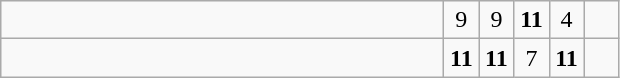<table class="wikitable">
<tr>
<td style="width:18em"></td>
<td align=center style="width:1em">9</td>
<td align=center style="width:1em">9</td>
<td align=center style="width:1em"><strong>11</strong></td>
<td align=center style="width:1em">4</td>
<td align=center style="width:1em"></td>
</tr>
<tr>
<td style="width:18em"><strong></strong></td>
<td align=center style="width:1em"><strong>11</strong></td>
<td align=center style="width:1em"><strong>11</strong></td>
<td align=center style="width:1em">7</td>
<td align=center style="width:1em"><strong>11</strong></td>
<td align=center style="width:1em"></td>
</tr>
</table>
